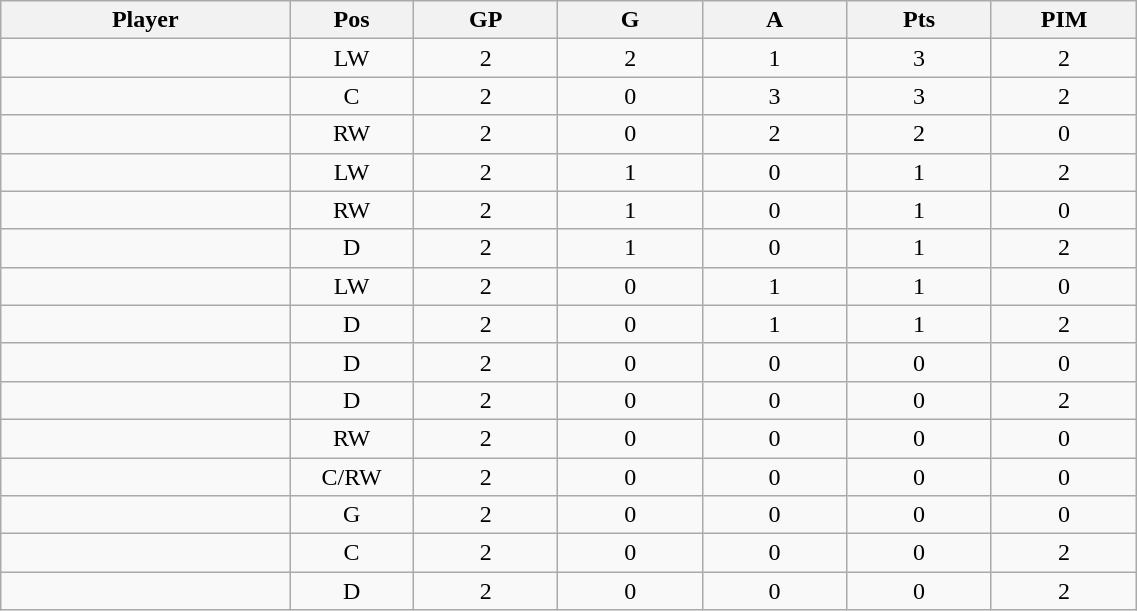<table class="wikitable sortable" width="60%">
<tr ALIGN="center">
<th bgcolor="#DDDDFF" width="10%">Player</th>
<th bgcolor="#DDDDFF" width="3%" title="Position">Pos</th>
<th bgcolor="#DDDDFF" width="5%" title="Games played">GP</th>
<th bgcolor="#DDDDFF" width="5%" title="Goals">G</th>
<th bgcolor="#DDDDFF" width="5%" title="Assists">A</th>
<th bgcolor="#DDDDFF" width="5%" title="Points">Pts</th>
<th bgcolor="#DDDDFF" width="5%" title="Penalties in Minutes">PIM</th>
</tr>
<tr align="center">
<td align="right"></td>
<td>LW</td>
<td>2</td>
<td>2</td>
<td>1</td>
<td>3</td>
<td>2</td>
</tr>
<tr align="center">
<td align="right"></td>
<td>C</td>
<td>2</td>
<td>0</td>
<td>3</td>
<td>3</td>
<td>2</td>
</tr>
<tr align="center">
<td align="right"></td>
<td>RW</td>
<td>2</td>
<td>0</td>
<td>2</td>
<td>2</td>
<td>0</td>
</tr>
<tr align="center">
<td align="right"></td>
<td>LW</td>
<td>2</td>
<td>1</td>
<td>0</td>
<td>1</td>
<td>2</td>
</tr>
<tr align="center">
<td align="right"></td>
<td>RW</td>
<td>2</td>
<td>1</td>
<td>0</td>
<td>1</td>
<td>0</td>
</tr>
<tr align="center">
<td align="right"></td>
<td>D</td>
<td>2</td>
<td>1</td>
<td>0</td>
<td>1</td>
<td>2</td>
</tr>
<tr align="center">
<td align="right"></td>
<td>LW</td>
<td>2</td>
<td>0</td>
<td>1</td>
<td>1</td>
<td>0</td>
</tr>
<tr align="center">
<td align="right"></td>
<td>D</td>
<td>2</td>
<td>0</td>
<td>1</td>
<td>1</td>
<td>2</td>
</tr>
<tr align="center">
<td align="right"></td>
<td>D</td>
<td>2</td>
<td>0</td>
<td>0</td>
<td>0</td>
<td>0</td>
</tr>
<tr align="center">
<td align="right"></td>
<td>D</td>
<td>2</td>
<td>0</td>
<td>0</td>
<td>0</td>
<td>2</td>
</tr>
<tr align="center">
<td align="right"></td>
<td>RW</td>
<td>2</td>
<td>0</td>
<td>0</td>
<td>0</td>
<td>0</td>
</tr>
<tr align="center">
<td align="right"></td>
<td>C/RW</td>
<td>2</td>
<td>0</td>
<td>0</td>
<td>0</td>
<td>0</td>
</tr>
<tr align="center">
<td align="right"></td>
<td>G</td>
<td>2</td>
<td>0</td>
<td>0</td>
<td>0</td>
<td>0</td>
</tr>
<tr align="center">
<td align="right"></td>
<td>C</td>
<td>2</td>
<td>0</td>
<td>0</td>
<td>0</td>
<td>2</td>
</tr>
<tr align="center">
<td align="right"></td>
<td>D</td>
<td>2</td>
<td>0</td>
<td>0</td>
<td>0</td>
<td>2</td>
</tr>
</table>
